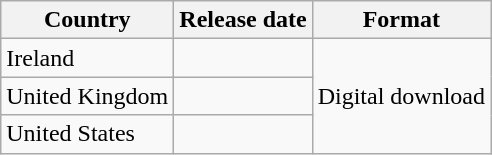<table class="wikitable">
<tr>
<th>Country</th>
<th>Release date</th>
<th>Format</th>
</tr>
<tr>
<td>Ireland</td>
<td></td>
<td rowspan="3">Digital download</td>
</tr>
<tr>
<td>United Kingdom</td>
<td></td>
</tr>
<tr>
<td>United States</td>
<td></td>
</tr>
</table>
